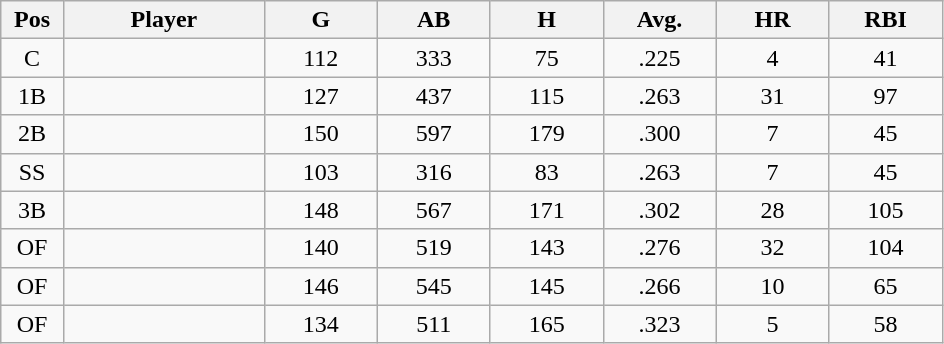<table class="wikitable sortable">
<tr>
<th bgcolor="#DDDDFF" width="5%">Pos</th>
<th bgcolor="#DDDDFF" width="16%">Player</th>
<th bgcolor="#DDDDFF" width="9%">G</th>
<th bgcolor="#DDDDFF" width="9%">AB</th>
<th bgcolor="#DDDDFF" width="9%">H</th>
<th bgcolor="#DDDDFF" width="9%">Avg.</th>
<th bgcolor="#DDDDFF" width="9%">HR</th>
<th bgcolor="#DDDDFF" width="9%">RBI</th>
</tr>
<tr align="center">
<td>C</td>
<td></td>
<td>112</td>
<td>333</td>
<td>75</td>
<td>.225</td>
<td>4</td>
<td>41</td>
</tr>
<tr align="center">
<td>1B</td>
<td></td>
<td>127</td>
<td>437</td>
<td>115</td>
<td>.263</td>
<td>31</td>
<td>97</td>
</tr>
<tr align="center">
<td>2B</td>
<td></td>
<td>150</td>
<td>597</td>
<td>179</td>
<td>.300</td>
<td>7</td>
<td>45</td>
</tr>
<tr align="center">
<td>SS</td>
<td></td>
<td>103</td>
<td>316</td>
<td>83</td>
<td>.263</td>
<td>7</td>
<td>45</td>
</tr>
<tr align="center">
<td>3B</td>
<td></td>
<td>148</td>
<td>567</td>
<td>171</td>
<td>.302</td>
<td>28</td>
<td>105</td>
</tr>
<tr align="center">
<td>OF</td>
<td></td>
<td>140</td>
<td>519</td>
<td>143</td>
<td>.276</td>
<td>32</td>
<td>104</td>
</tr>
<tr align="center">
<td>OF</td>
<td></td>
<td>146</td>
<td>545</td>
<td>145</td>
<td>.266</td>
<td>10</td>
<td>65</td>
</tr>
<tr align="center">
<td>OF</td>
<td></td>
<td>134</td>
<td>511</td>
<td>165</td>
<td>.323</td>
<td>5</td>
<td>58</td>
</tr>
</table>
